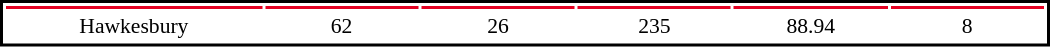<table cellpadding="0">
<tr align="lefdt" style="vertical-align: top">
<td></td>
<td><br><table cellpadding="1" width="700px" style="font-size: 90%; text-align:center; border: 2px solid black;">
<tr>
<th bgcolor="#E30022" width="25%"></th>
<th bgcolor="#E30022" width="15%"></th>
<th bgcolor="#E30022" width="15%"></th>
<th bgcolor="#E30022" width="15%"></th>
<th bgcolor="#E30022" width="15%"></th>
<th bgcolor="#E30022" width="15%"></th>
</tr>
<tr>
<td>Hawkesbury</td>
<td>62</td>
<td>26</td>
<td>235</td>
<td>88.94</td>
<td>8</td>
</tr>
</table>
</td>
</tr>
</table>
